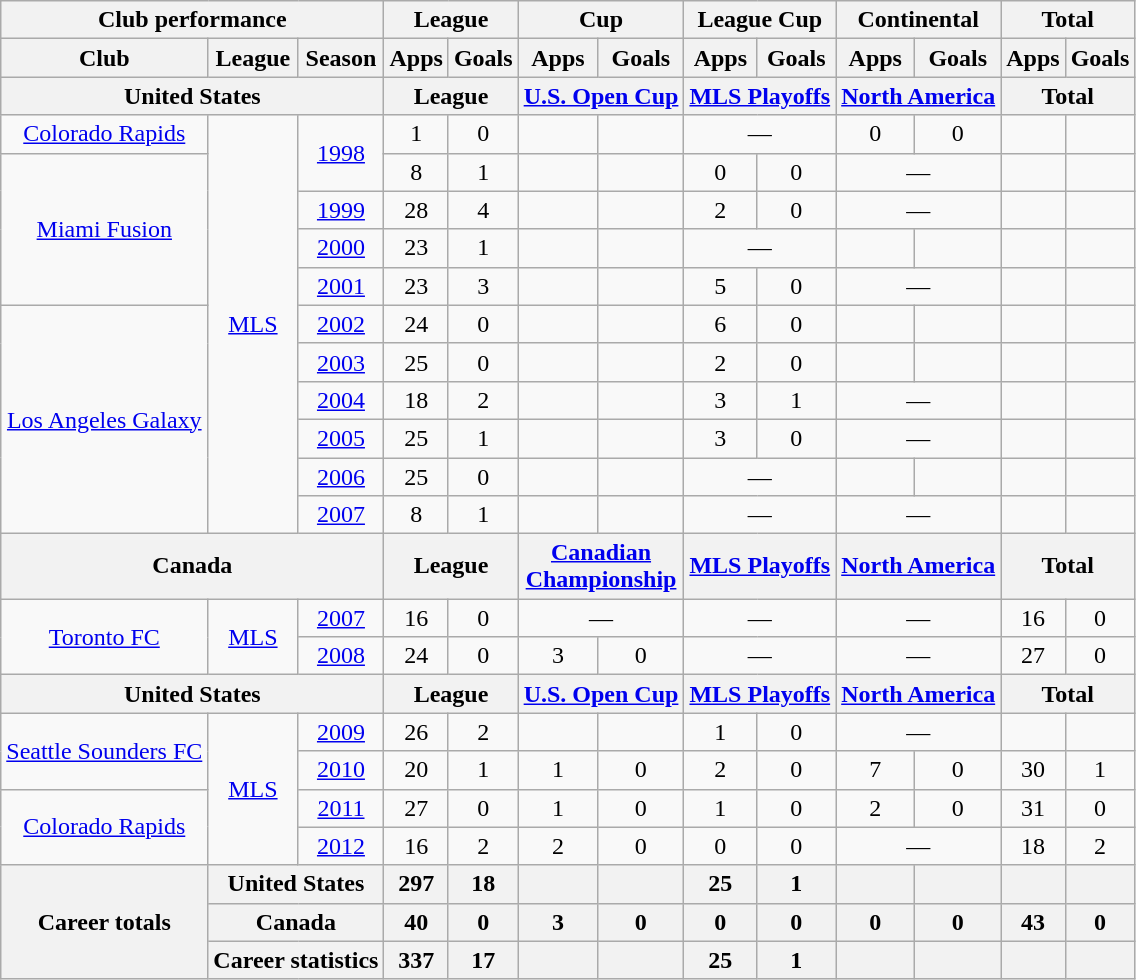<table class="wikitable" style="text-align: center">
<tr>
<th Colspan="3">Club performance</th>
<th Colspan="2">League</th>
<th Colspan="2">Cup</th>
<th Colspan="2">League Cup</th>
<th Colspan="2">Continental</th>
<th Colspan="2">Total</th>
</tr>
<tr>
<th>Club</th>
<th>League</th>
<th>Season</th>
<th>Apps</th>
<th>Goals</th>
<th>Apps</th>
<th>Goals</th>
<th>Apps</th>
<th>Goals</th>
<th>Apps</th>
<th>Goals</th>
<th>Apps</th>
<th>Goals</th>
</tr>
<tr>
<th Colspan="3">United States</th>
<th Colspan="2">League</th>
<th Colspan="2"><a href='#'>U.S. Open Cup</a></th>
<th Colspan="2"><a href='#'>MLS Playoffs</a></th>
<th Colspan="2"><a href='#'>North America</a></th>
<th Colspan="2">Total</th>
</tr>
<tr>
<td><a href='#'>Colorado Rapids</a></td>
<td rowspan="11"><a href='#'>MLS</a></td>
<td rowspan="2"><a href='#'>1998</a></td>
<td>1</td>
<td>0</td>
<td></td>
<td></td>
<td colspan="2">—</td>
<td>0</td>
<td>0</td>
<td></td>
<td></td>
</tr>
<tr>
<td rowspan="4"><a href='#'>Miami Fusion</a></td>
<td>8</td>
<td>1</td>
<td></td>
<td></td>
<td>0</td>
<td>0</td>
<td colspan="2">—</td>
<td></td>
<td></td>
</tr>
<tr>
<td><a href='#'>1999</a></td>
<td>28</td>
<td>4</td>
<td></td>
<td></td>
<td>2</td>
<td>0</td>
<td colspan="2">—</td>
<td></td>
<td></td>
</tr>
<tr>
<td><a href='#'>2000</a></td>
<td>23</td>
<td>1</td>
<td></td>
<td></td>
<td colspan="2">—</td>
<td></td>
<td></td>
<td></td>
<td></td>
</tr>
<tr>
<td><a href='#'>2001</a></td>
<td>23</td>
<td>3</td>
<td></td>
<td></td>
<td>5</td>
<td>0</td>
<td colspan="2">—</td>
<td></td>
<td></td>
</tr>
<tr>
<td rowspan="6"><a href='#'>Los Angeles Galaxy</a></td>
<td><a href='#'>2002</a></td>
<td>24</td>
<td>0</td>
<td></td>
<td></td>
<td>6</td>
<td>0</td>
<td></td>
<td></td>
<td></td>
<td></td>
</tr>
<tr>
<td><a href='#'>2003</a></td>
<td>25</td>
<td>0</td>
<td></td>
<td></td>
<td>2</td>
<td>0</td>
<td></td>
<td></td>
<td></td>
<td></td>
</tr>
<tr>
<td><a href='#'>2004</a></td>
<td>18</td>
<td>2</td>
<td></td>
<td></td>
<td>3</td>
<td>1</td>
<td colspan="2">—</td>
<td></td>
<td></td>
</tr>
<tr>
<td><a href='#'>2005</a></td>
<td>25</td>
<td>1</td>
<td></td>
<td></td>
<td>3</td>
<td>0</td>
<td colspan="2">—</td>
<td></td>
<td></td>
</tr>
<tr>
<td><a href='#'>2006</a></td>
<td>25</td>
<td>0</td>
<td></td>
<td></td>
<td colspan="2">—</td>
<td></td>
<td></td>
<td></td>
<td></td>
</tr>
<tr>
<td><a href='#'>2007</a></td>
<td>8</td>
<td>1</td>
<td></td>
<td></td>
<td colspan="2">—</td>
<td colspan="2">—</td>
<td></td>
<td></td>
</tr>
<tr>
<th Colspan="3">Canada</th>
<th Colspan="2">League</th>
<th Colspan="2"><a href='#'>Canadian<br>Championship</a><br></th>
<th Colspan="2"><a href='#'>MLS Playoffs</a></th>
<th Colspan="2"><a href='#'>North America</a></th>
<th Colspan="2">Total</th>
</tr>
<tr>
<td rowspan="2"><a href='#'>Toronto FC</a></td>
<td rowspan="2"><a href='#'>MLS</a></td>
<td><a href='#'>2007</a></td>
<td>16</td>
<td>0</td>
<td colspan="2">—</td>
<td colspan="2">—</td>
<td colspan="2">—</td>
<td>16</td>
<td>0</td>
</tr>
<tr>
<td><a href='#'>2008</a></td>
<td>24</td>
<td>0</td>
<td>3</td>
<td>0</td>
<td colspan="2">—</td>
<td colspan="2">—</td>
<td>27</td>
<td>0</td>
</tr>
<tr>
<th Colspan="3">United States</th>
<th Colspan="2">League</th>
<th Colspan="2"><a href='#'>U.S. Open Cup</a></th>
<th Colspan="2"><a href='#'>MLS Playoffs</a></th>
<th Colspan="2"><a href='#'>North America</a></th>
<th Colspan="2">Total</th>
</tr>
<tr>
<td rowspan="2"><a href='#'>Seattle Sounders FC</a></td>
<td rowspan="4"><a href='#'>MLS</a></td>
<td><a href='#'>2009</a></td>
<td>26</td>
<td>2</td>
<td></td>
<td></td>
<td>1</td>
<td>0</td>
<td colspan="2">—</td>
<td></td>
<td></td>
</tr>
<tr>
<td><a href='#'>2010</a></td>
<td>20</td>
<td>1</td>
<td>1</td>
<td>0</td>
<td>2</td>
<td>0</td>
<td>7</td>
<td>0</td>
<td>30</td>
<td>1</td>
</tr>
<tr>
<td rowspan="2"><a href='#'>Colorado Rapids</a></td>
<td><a href='#'>2011</a></td>
<td>27</td>
<td>0</td>
<td>1</td>
<td>0</td>
<td>1</td>
<td>0</td>
<td>2</td>
<td>0</td>
<td>31</td>
<td>0</td>
</tr>
<tr>
<td><a href='#'>2012</a></td>
<td>16</td>
<td>2</td>
<td>2</td>
<td>0</td>
<td>0</td>
<td>0</td>
<td colspan="2">—</td>
<td>18</td>
<td>2</td>
</tr>
<tr>
<th rowspan="3">Career totals</th>
<th colspan="2">United States</th>
<th>297</th>
<th>18</th>
<th></th>
<th></th>
<th>25</th>
<th>1</th>
<th></th>
<th></th>
<th></th>
<th></th>
</tr>
<tr>
<th colspan="2">Canada</th>
<th>40</th>
<th>0</th>
<th>3</th>
<th>0</th>
<th>0</th>
<th>0</th>
<th>0</th>
<th>0</th>
<th>43</th>
<th>0</th>
</tr>
<tr>
<th colspan="2">Career statistics</th>
<th>337</th>
<th>17</th>
<th></th>
<th></th>
<th>25</th>
<th>1</th>
<th></th>
<th></th>
<th></th>
<th></th>
</tr>
</table>
